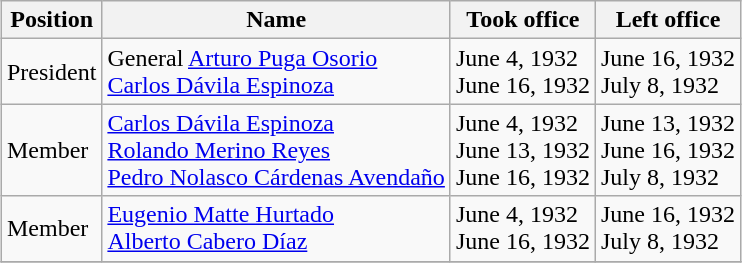<table class="wikitable" style="margin: 1em auto;">
<tr>
<th>Position</th>
<th>Name</th>
<th>Took office</th>
<th>Left office</th>
</tr>
<tr>
<td>President</td>
<td>General <a href='#'>Arturo Puga Osorio</a><br><a href='#'>Carlos Dávila Espinoza</a></td>
<td>June 4, 1932<br>June 16, 1932</td>
<td>June 16, 1932<br>July 8, 1932</td>
</tr>
<tr>
<td>Member</td>
<td><a href='#'>Carlos Dávila Espinoza</a><br><a href='#'>Rolando Merino Reyes</a><br><a href='#'>Pedro Nolasco Cárdenas Avendaño</a></td>
<td>June 4, 1932<br>June 13, 1932<br>June 16, 1932</td>
<td>June 13, 1932<br>June 16, 1932<br> July 8, 1932</td>
</tr>
<tr>
<td>Member</td>
<td><a href='#'>Eugenio Matte Hurtado</a><br><a href='#'>Alberto Cabero Díaz</a></td>
<td>June 4, 1932<br>June 16, 1932</td>
<td>June 16, 1932<br>July 8, 1932</td>
</tr>
<tr>
</tr>
</table>
